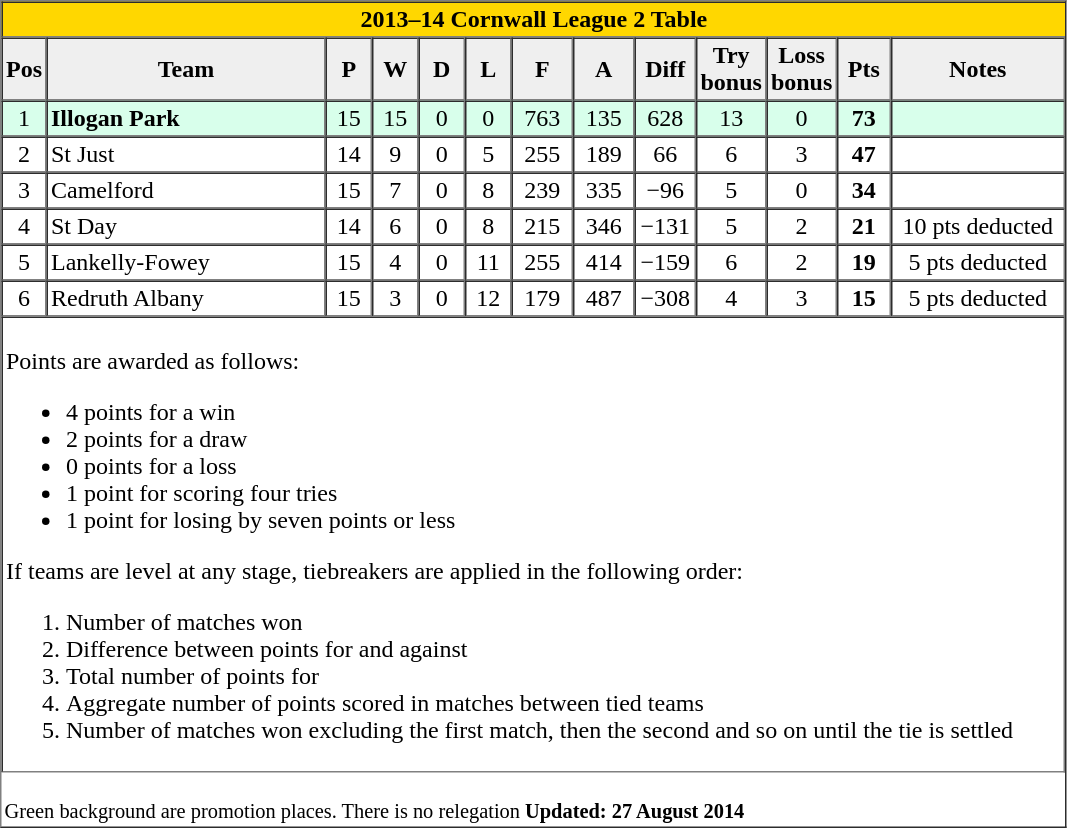<table border="1" cellpadding="2" cellspacing="0">
<tr bgcolor="gold">
<th colspan=13 style="border-right:0px;";>2013–14 Cornwall League 2 Table</th>
</tr>
<tr bgcolor="#efefef">
<th width="20">Pos</th>
<th width="180">Team</th>
<th width="25">P</th>
<th width="25">W</th>
<th width="25">D</th>
<th width="25">L</th>
<th width="35">F</th>
<th width="35">A</th>
<th width="35">Diff</th>
<th width="35">Try bonus</th>
<th width="35">Loss bonus</th>
<th width="30">Pts</th>
<th width="110">Notes</th>
</tr>
<tr bgcolor=#d8ffeb align=center>
<td>1</td>
<td align=left><strong>Illogan Park</strong></td>
<td>15</td>
<td>15</td>
<td>0</td>
<td>0</td>
<td>763</td>
<td>135</td>
<td>628</td>
<td>13</td>
<td>0</td>
<td><strong>73</strong></td>
<td></td>
</tr>
<tr align=center>
<td>2</td>
<td align=left>St Just</td>
<td>14</td>
<td>9</td>
<td>0</td>
<td>5</td>
<td>255</td>
<td>189</td>
<td>66</td>
<td>6</td>
<td>3</td>
<td><strong>47</strong></td>
<td></td>
</tr>
<tr align=center>
<td>3</td>
<td align=left>Camelford</td>
<td>15</td>
<td>7</td>
<td>0</td>
<td>8</td>
<td>239</td>
<td>335</td>
<td>−96</td>
<td>5</td>
<td>0</td>
<td><strong>34</strong></td>
<td></td>
</tr>
<tr align=center>
<td>4</td>
<td align=left>St Day</td>
<td>14</td>
<td>6</td>
<td>0</td>
<td>8</td>
<td>215</td>
<td>346</td>
<td>−131</td>
<td>5</td>
<td>2</td>
<td><strong>21</strong></td>
<td>10 pts deducted</td>
</tr>
<tr align=center>
<td>5</td>
<td align=left>Lankelly-Fowey</td>
<td>15</td>
<td>4</td>
<td>0</td>
<td>11</td>
<td>255</td>
<td>414</td>
<td>−159</td>
<td>6</td>
<td>2</td>
<td><strong>19</strong></td>
<td>5 pts deducted</td>
</tr>
<tr align=center>
<td>6</td>
<td align=left>Redruth Albany</td>
<td>15</td>
<td>3</td>
<td>0</td>
<td>12</td>
<td>179</td>
<td>487</td>
<td>−308</td>
<td>4</td>
<td>3</td>
<td><strong>15</strong></td>
<td>5 pts deducted</td>
</tr>
<tr align=center>
</tr>
<tr bgcolor=#ffffff>
<td colspan="13"><br>Points are awarded as follows:<ul><li>4 points for a win</li><li>2 points for a draw</li><li>0 points for a loss</li><li>1 point for scoring four tries</li><li>1 point for losing by seven points or less</li></ul>If teams are level at any stage, tiebreakers are applied in the following order:<ol><li>Number of matches won</li><li>Difference between points for and against</li><li>Total number of points for</li><li>Aggregate number of points scored in matches between tied teams</li><li>Number of matches won excluding the first match, then the second and so on until the tie is settled</li></ol></td>
</tr>
<tr |align=left|>
<td colspan="15" style="border:0px;font-size:85%;"><br><span>Green background</span> are promotion places. There is no relegation
<strong>Updated: 27 August 2014</strong></td>
</tr>
</table>
